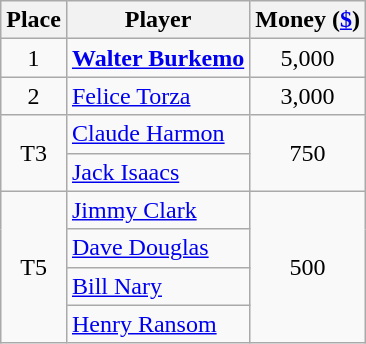<table class=wikitable>
<tr>
<th>Place</th>
<th>Player</th>
<th>Money (<a href='#'>$</a>)</th>
</tr>
<tr>
<td align=center>1</td>
<td> <strong><a href='#'>Walter Burkemo</a></strong></td>
<td align=center>5,000</td>
</tr>
<tr>
<td align=center>2</td>
<td> <a href='#'>Felice Torza</a></td>
<td align=center>3,000</td>
</tr>
<tr>
<td align=center rowspan=2>T3</td>
<td> <a href='#'>Claude Harmon</a></td>
<td align=center rowspan=2>750</td>
</tr>
<tr>
<td> <a href='#'>Jack Isaacs</a> </td>
</tr>
<tr>
<td align=center rowspan=4>T5</td>
<td> <a href='#'>Jimmy Clark</a></td>
<td align=center rowspan=4>500</td>
</tr>
<tr>
<td> <a href='#'>Dave Douglas</a></td>
</tr>
<tr>
<td> <a href='#'>Bill Nary</a></td>
</tr>
<tr>
<td> <a href='#'>Henry Ransom</a></td>
</tr>
</table>
